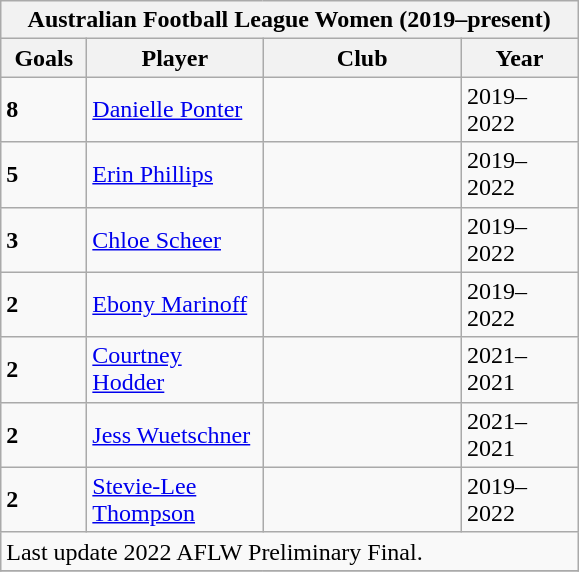<table class="wikitable">
<tr>
<th colspan=4>Australian Football League Women (2019–present)</th>
</tr>
<tr>
<th style="width:50px;">Goals</th>
<th style="width:110px;">Player</th>
<th style="width:125px;">Club</th>
<th style="width:70px;">Year</th>
</tr>
<tr>
<td><strong>8</strong></td>
<td><a href='#'>Danielle Ponter</a></td>
<td></td>
<td>2019–2022</td>
</tr>
<tr>
<td><strong>5</strong></td>
<td><a href='#'>Erin Phillips</a></td>
<td></td>
<td>2019–2022</td>
</tr>
<tr>
<td><strong>3</strong></td>
<td><a href='#'>Chloe Scheer</a></td>
<td></td>
<td>2019–2022</td>
</tr>
<tr>
<td><strong>2</strong></td>
<td><a href='#'>Ebony Marinoff</a></td>
<td></td>
<td>2019–2022</td>
</tr>
<tr>
<td><strong>2</strong></td>
<td><a href='#'>Courtney Hodder</a></td>
<td></td>
<td>2021–2021</td>
</tr>
<tr>
<td><strong>2</strong></td>
<td><a href='#'>Jess Wuetschner</a></td>
<td></td>
<td>2021–2021</td>
</tr>
<tr>
<td><strong>2</strong></td>
<td><a href='#'>Stevie-Lee Thompson</a></td>
<td></td>
<td>2019–2022</td>
</tr>
<tr>
<td colspan="4">Last update 2022 AFLW Preliminary Final.</td>
</tr>
<tr>
</tr>
</table>
